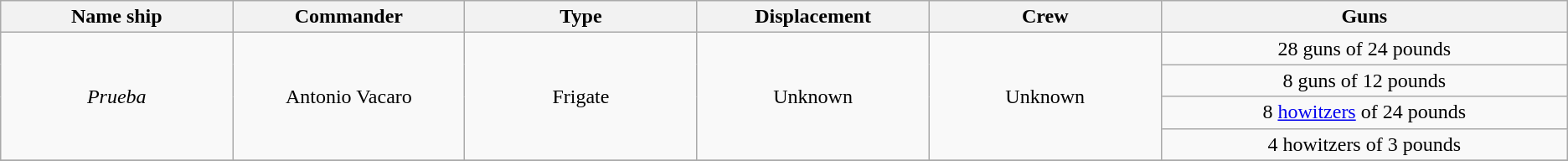<table class="wikitable" border="1">
<tr>
<th width="8%">Name ship</th>
<th width="8%">Commander</th>
<th width="8%">Type</th>
<th width="8%">Displacement</th>
<th width="8%">Crew</th>
<th width="14%">Guns</th>
</tr>
<tr>
<td align="center" rowspan="4"><em>Prueba</em></td>
<td align="center" rowspan="4">Antonio Vacaro</td>
<td align="center" rowspan="4">Frigate</td>
<td align="center" rowspan="4">Unknown</td>
<td align="center" rowspan="4">Unknown</td>
<td align="center">28 guns of 24 pounds</td>
</tr>
<tr>
<td align="center">8 guns of 12 pounds</td>
</tr>
<tr>
<td align="center">8 <a href='#'>howitzers</a> of 24 pounds</td>
</tr>
<tr>
<td align="center">4 howitzers of 3 pounds</td>
</tr>
<tr>
</tr>
</table>
